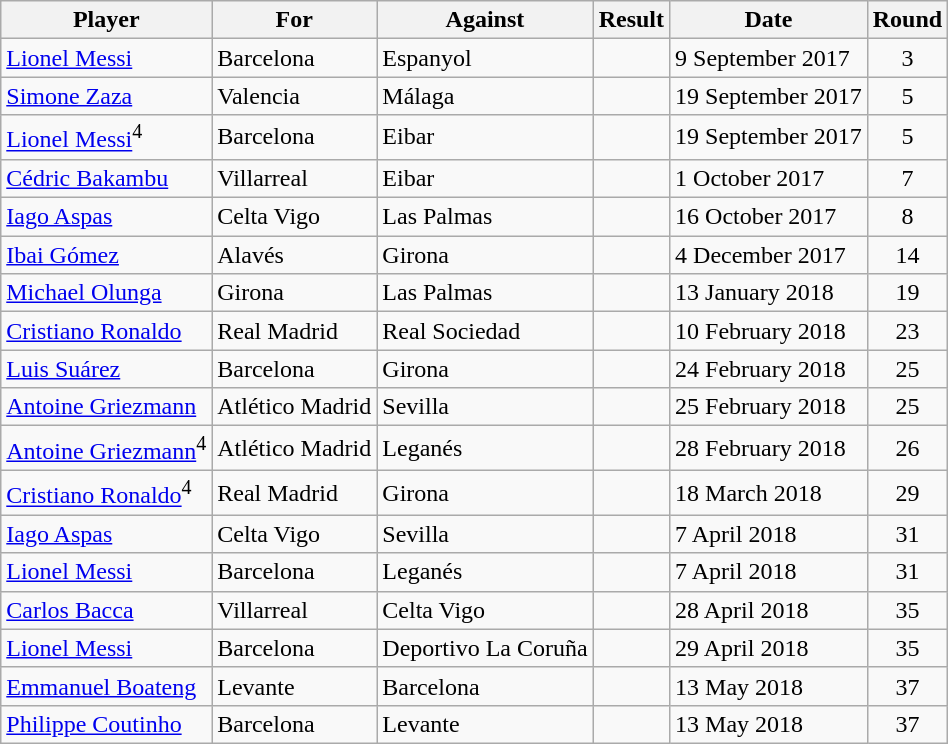<table class="wikitable sortable">
<tr>
<th>Player</th>
<th>For</th>
<th>Against</th>
<th>Result</th>
<th>Date</th>
<th>Round</th>
</tr>
<tr>
<td data-sort-value="Messi, Lionel"> <a href='#'>Lionel Messi</a></td>
<td>Barcelona</td>
<td>Espanyol</td>
<td align=center></td>
<td>9 September 2017</td>
<td align=center>3</td>
</tr>
<tr>
<td data-sort-value="Zaza, Simone"> <a href='#'>Simone Zaza</a></td>
<td>Valencia</td>
<td>Málaga</td>
<td align=center></td>
<td>19 September 2017</td>
<td align=center>5</td>
</tr>
<tr>
<td data-sort-value="Messi, Lionel"> <a href='#'>Lionel Messi</a><sup>4</sup></td>
<td>Barcelona</td>
<td>Eibar</td>
<td align=center></td>
<td>19 September 2017</td>
<td align=center>5</td>
</tr>
<tr>
<td data-sort-value="Bakambu, Cédric"> <a href='#'>Cédric Bakambu</a></td>
<td>Villarreal</td>
<td>Eibar</td>
<td align=center></td>
<td>1 October 2017</td>
<td align=center>7</td>
</tr>
<tr>
<td data-sort-value="Aspas, Iago"> <a href='#'>Iago Aspas</a></td>
<td>Celta Vigo</td>
<td>Las Palmas</td>
<td align=center></td>
<td>16 October 2017</td>
<td align=center>8</td>
</tr>
<tr>
<td data-sort-value="Ibai"> <a href='#'>Ibai Gómez</a></td>
<td>Alavés</td>
<td>Girona</td>
<td align=center></td>
<td>4 December 2017</td>
<td align=center>14</td>
</tr>
<tr>
<td data-sort-value="Olunga, Michael"> <a href='#'>Michael Olunga</a></td>
<td>Girona</td>
<td>Las Palmas</td>
<td align=center></td>
<td>13 January 2018</td>
<td align=center>19</td>
</tr>
<tr>
<td data-sort-value="Ronaldo, Cristiano"> <a href='#'>Cristiano Ronaldo</a></td>
<td>Real Madrid</td>
<td>Real Sociedad</td>
<td align=center></td>
<td>10 February 2018</td>
<td align=center>23</td>
</tr>
<tr>
<td data-sort-value="Suárez, Luis"> <a href='#'>Luis Suárez</a></td>
<td>Barcelona</td>
<td>Girona</td>
<td align=center></td>
<td>24 February 2018</td>
<td align=center>25</td>
</tr>
<tr>
<td data-sort-value="Griezmann, Antoine"> <a href='#'>Antoine Griezmann</a></td>
<td>Atlético Madrid</td>
<td>Sevilla</td>
<td align=center></td>
<td>25 February 2018</td>
<td align=center>25</td>
</tr>
<tr>
<td data-sort-value="Griezmann, Antoine"> <a href='#'>Antoine Griezmann</a><sup>4</sup></td>
<td>Atlético Madrid</td>
<td>Leganés</td>
<td align=center></td>
<td>28 February 2018</td>
<td align=center>26</td>
</tr>
<tr>
<td data-sort-value="Ronaldo, Cristiano"> <a href='#'>Cristiano Ronaldo</a><sup>4</sup></td>
<td>Real Madrid</td>
<td>Girona</td>
<td align=center></td>
<td>18 March 2018</td>
<td align=center>29</td>
</tr>
<tr>
<td data-sort-value="Aspas, Iago"> <a href='#'>Iago Aspas</a></td>
<td>Celta Vigo</td>
<td>Sevilla</td>
<td align=center></td>
<td>7 April 2018</td>
<td align=center>31</td>
</tr>
<tr>
<td data-sort-value="Messi, Lionel"> <a href='#'>Lionel Messi</a></td>
<td>Barcelona</td>
<td>Leganés</td>
<td align=center></td>
<td>7 April 2018</td>
<td align=center>31</td>
</tr>
<tr>
<td data-sort-value="Bacca, Carlos"> <a href='#'>Carlos Bacca</a></td>
<td>Villarreal</td>
<td>Celta Vigo</td>
<td align=center></td>
<td>28 April 2018</td>
<td align=center>35</td>
</tr>
<tr>
<td data-sort-value="Messi, Lionel"> <a href='#'>Lionel Messi</a></td>
<td>Barcelona</td>
<td>Deportivo La Coruña</td>
<td align=center></td>
<td>29 April 2018</td>
<td align=center>35</td>
</tr>
<tr>
<td data-sort-value="Boateng, Emmanuel"> <a href='#'>Emmanuel Boateng</a></td>
<td>Levante</td>
<td>Barcelona</td>
<td align=center></td>
<td>13 May 2018</td>
<td align=center>37</td>
</tr>
<tr>
<td data-sort-value="Coutinho, Philippe"> <a href='#'>Philippe Coutinho</a></td>
<td>Barcelona</td>
<td>Levante</td>
<td align=center></td>
<td>13 May 2018</td>
<td align=center>37</td>
</tr>
</table>
